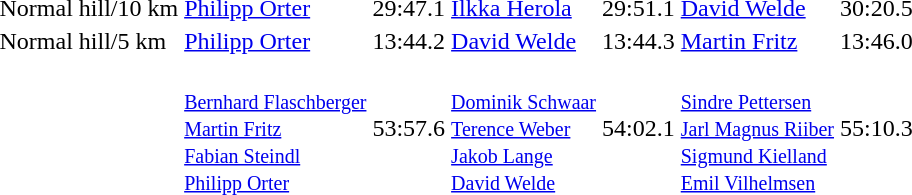<table>
<tr>
<td>Normal hill/10 km</td>
<td><a href='#'>Philipp Orter</a><br></td>
<td>29:47.1</td>
<td><a href='#'>Ilkka Herola</a><br></td>
<td>29:51.1</td>
<td><a href='#'>David Welde</a><br></td>
<td>30:20.5</td>
</tr>
<tr>
<td>Normal hill/5 km</td>
<td><a href='#'>Philipp Orter</a><br></td>
<td>13:44.2</td>
<td><a href='#'>David Welde</a><br></td>
<td>13:44.3</td>
<td><a href='#'>Martin Fritz</a><br></td>
<td>13:46.0</td>
</tr>
<tr>
<td></td>
<td><br><small><a href='#'>Bernhard Flaschberger</a><br><a href='#'>Martin Fritz</a><br><a href='#'>Fabian Steindl</a><br><a href='#'>Philipp Orter</a></small></td>
<td>53:57.6</td>
<td><br><small><a href='#'>Dominik Schwaar</a><br><a href='#'>Terence Weber</a><br><a href='#'>Jakob Lange</a><br><a href='#'>David Welde</a></small></td>
<td>54:02.1</td>
<td><br><small><a href='#'>Sindre Pettersen</a><br><a href='#'>Jarl Magnus Riiber</a><br><a href='#'>Sigmund Kielland</a><br><a href='#'>Emil Vilhelmsen</a></small></td>
<td>55:10.3</td>
</tr>
<tr>
</tr>
</table>
